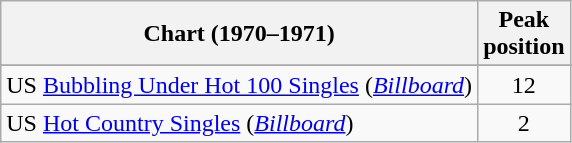<table class="wikitable sortable">
<tr>
<th>Chart (1970–1971)</th>
<th>Peak<br>position</th>
</tr>
<tr>
</tr>
<tr>
<td align="left">US <a href='#'>Bubbling Under Hot 100 Singles</a> (<em><a href='#'>Billboard</a></em>)</td>
<td style="text-align:center;">12</td>
</tr>
<tr>
<td align="left">US <a href='#'>Hot Country Singles</a> (<em><a href='#'>Billboard</a></em>)</td>
<td style="text-align:center;">2</td>
</tr>
</table>
